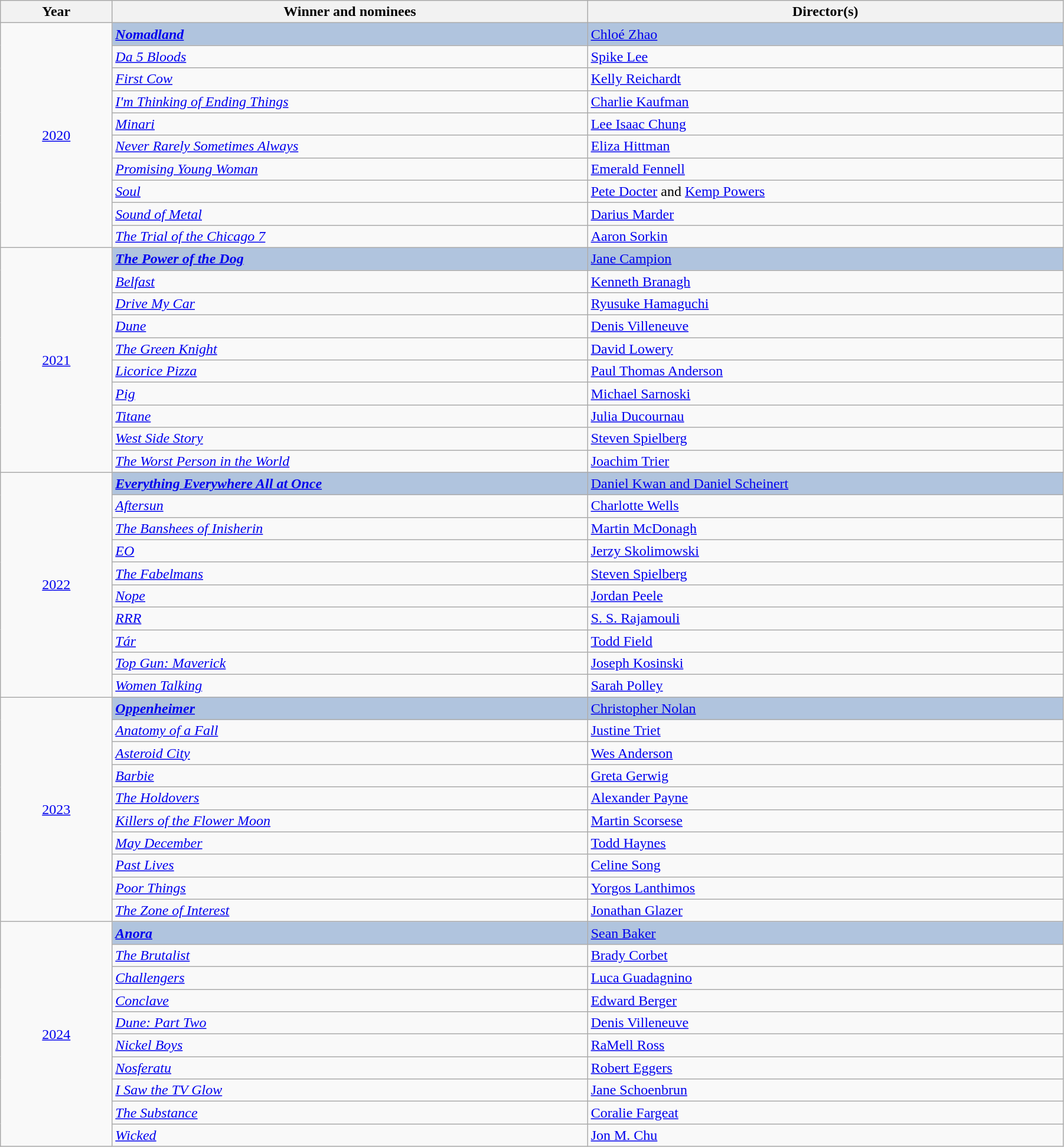<table class="wikitable" width="95%" cellpadding="6">
<tr>
<th width="100"><strong>Year</strong></th>
<th width="450"><strong>Winner and nominees</strong></th>
<th width="450"><strong>Director(s)</strong></th>
</tr>
<tr>
<td rowspan="10" style="text-align:center;"><a href='#'>2020</a></td>
<td style="background:#B0C4DE;"><strong><em><a href='#'>Nomadland</a></em></strong></td>
<td style="background:#B0C4DE;"><a href='#'>Chloé Zhao</a></td>
</tr>
<tr>
<td><em><a href='#'>Da 5 Bloods</a></em></td>
<td><a href='#'>Spike Lee</a></td>
</tr>
<tr>
<td><em><a href='#'>First Cow</a></em></td>
<td><a href='#'>Kelly Reichardt</a></td>
</tr>
<tr>
<td><em><a href='#'>I'm Thinking of Ending Things</a></em></td>
<td><a href='#'>Charlie Kaufman</a></td>
</tr>
<tr>
<td><em><a href='#'>Minari</a></em></td>
<td><a href='#'>Lee Isaac Chung</a></td>
</tr>
<tr>
<td><em><a href='#'>Never Rarely Sometimes Always</a></em></td>
<td><a href='#'>Eliza Hittman</a></td>
</tr>
<tr>
<td><em><a href='#'>Promising Young Woman</a></em></td>
<td><a href='#'>Emerald Fennell</a></td>
</tr>
<tr>
<td><em><a href='#'>Soul</a></em></td>
<td><a href='#'>Pete Docter</a> and <a href='#'>Kemp Powers</a></td>
</tr>
<tr>
<td><em><a href='#'>Sound of Metal</a></em></td>
<td><a href='#'>Darius Marder</a></td>
</tr>
<tr>
<td><em><a href='#'>The Trial of the Chicago 7</a></em></td>
<td><a href='#'>Aaron Sorkin</a></td>
</tr>
<tr>
<td rowspan="10" style="text-align:center;"><a href='#'>2021</a></td>
<td style="background:#B0C4DE;"><strong><em><a href='#'>The Power of the Dog</a></em></strong></td>
<td style="background:#B0C4DE;"><a href='#'>Jane Campion</a></td>
</tr>
<tr>
<td><em><a href='#'>Belfast</a></em></td>
<td><a href='#'>Kenneth Branagh</a></td>
</tr>
<tr>
<td><em><a href='#'>Drive My Car</a></em></td>
<td><a href='#'>Ryusuke Hamaguchi</a></td>
</tr>
<tr>
<td><em><a href='#'>Dune</a></em></td>
<td><a href='#'>Denis Villeneuve</a></td>
</tr>
<tr>
<td><em><a href='#'>The Green Knight</a></em></td>
<td><a href='#'>David Lowery</a></td>
</tr>
<tr>
<td><em><a href='#'>Licorice Pizza</a></em></td>
<td><a href='#'>Paul Thomas Anderson</a></td>
</tr>
<tr>
<td><em><a href='#'>Pig</a></em></td>
<td><a href='#'>Michael Sarnoski</a></td>
</tr>
<tr>
<td><em><a href='#'>Titane</a></em></td>
<td><a href='#'>Julia Ducournau</a></td>
</tr>
<tr>
<td><em><a href='#'>West Side Story</a></em></td>
<td><a href='#'>Steven Spielberg</a></td>
</tr>
<tr>
<td><em><a href='#'>The Worst Person in the World</a></em></td>
<td><a href='#'>Joachim Trier</a></td>
</tr>
<tr>
<td rowspan="10" style="text-align:center;"><a href='#'>2022</a></td>
<td style="background:#B0C4DE;"><strong><em><a href='#'>Everything Everywhere All at Once</a></em></strong></td>
<td style="background:#B0C4DE;"><a href='#'>Daniel Kwan and Daniel Scheinert</a></td>
</tr>
<tr>
<td><em><a href='#'>Aftersun</a></em></td>
<td><a href='#'>Charlotte Wells</a></td>
</tr>
<tr>
<td><em><a href='#'>The Banshees of Inisherin</a></em></td>
<td><a href='#'>Martin McDonagh</a></td>
</tr>
<tr>
<td><em><a href='#'>EO</a></em></td>
<td><a href='#'>Jerzy Skolimowski</a></td>
</tr>
<tr>
<td><em><a href='#'>The Fabelmans</a></em></td>
<td><a href='#'>Steven Spielberg</a></td>
</tr>
<tr>
<td><em><a href='#'>Nope</a></em></td>
<td><a href='#'>Jordan Peele</a></td>
</tr>
<tr>
<td><em><a href='#'>RRR</a></em></td>
<td><a href='#'>S. S. Rajamouli</a></td>
</tr>
<tr>
<td><em><a href='#'>Tár</a></em></td>
<td><a href='#'>Todd Field</a></td>
</tr>
<tr>
<td><em><a href='#'>Top Gun: Maverick</a></em></td>
<td><a href='#'>Joseph Kosinski</a></td>
</tr>
<tr>
<td><em><a href='#'>Women Talking</a></em></td>
<td><a href='#'>Sarah Polley</a></td>
</tr>
<tr>
<td rowspan="10" style="text-align:center;"><a href='#'>2023</a></td>
<td style="background:#B0C4DE;"><strong><em><a href='#'>Oppenheimer</a></em></strong></td>
<td style="background:#B0C4DE;"><a href='#'>Christopher Nolan</a></td>
</tr>
<tr>
<td><em><a href='#'>Anatomy of a Fall</a></em></td>
<td><a href='#'>Justine Triet</a></td>
</tr>
<tr>
<td><em><a href='#'>Asteroid City</a></em></td>
<td><a href='#'>Wes Anderson</a></td>
</tr>
<tr>
<td><em><a href='#'>Barbie</a></em></td>
<td><a href='#'>Greta Gerwig</a></td>
</tr>
<tr>
<td><em><a href='#'>The Holdovers</a></em></td>
<td><a href='#'>Alexander Payne</a></td>
</tr>
<tr>
<td><em><a href='#'>Killers of the Flower Moon</a></em></td>
<td><a href='#'>Martin Scorsese</a></td>
</tr>
<tr>
<td><em><a href='#'>May December</a></em></td>
<td><a href='#'>Todd Haynes</a></td>
</tr>
<tr>
<td><em><a href='#'>Past Lives</a></em></td>
<td><a href='#'>Celine Song</a></td>
</tr>
<tr>
<td><em><a href='#'>Poor Things</a></em></td>
<td><a href='#'>Yorgos Lanthimos</a></td>
</tr>
<tr>
<td><em><a href='#'>The Zone of Interest</a></em></td>
<td><a href='#'>Jonathan Glazer</a></td>
</tr>
<tr>
<td rowspan="10" style="text-align:center;"><a href='#'>2024</a></td>
<td style="background:#B0C4DE;"><strong><em><a href='#'>Anora</a></em></strong></td>
<td style="background:#B0C4DE;"><a href='#'> Sean Baker</a></td>
</tr>
<tr>
<td><em><a href='#'>The Brutalist</a></em></td>
<td><a href='#'>Brady Corbet</a></td>
</tr>
<tr>
<td><em><a href='#'> Challengers</a></em></td>
<td><a href='#'>Luca Guadagnino</a></td>
</tr>
<tr>
<td><em><a href='#'>Conclave</a></em></td>
<td><a href='#'>Edward Berger</a></td>
</tr>
<tr>
<td><em><a href='#'>Dune: Part Two</a></em></td>
<td><a href='#'>Denis Villeneuve</a></td>
</tr>
<tr>
<td><em><a href='#'>Nickel Boys</a></em></td>
<td><a href='#'>RaMell Ross</a></td>
</tr>
<tr>
<td><em><a href='#'>Nosferatu</a></em></td>
<td><a href='#'>Robert Eggers</a></td>
</tr>
<tr>
<td><em><a href='#'>I Saw the TV Glow</a></em></td>
<td><a href='#'>Jane Schoenbrun</a></td>
</tr>
<tr>
<td><em><a href='#'>The Substance</a></em></td>
<td><a href='#'>Coralie Fargeat</a></td>
</tr>
<tr>
<td><em><a href='#'>Wicked</a></em></td>
<td><a href='#'>Jon M. Chu</a></td>
</tr>
</table>
